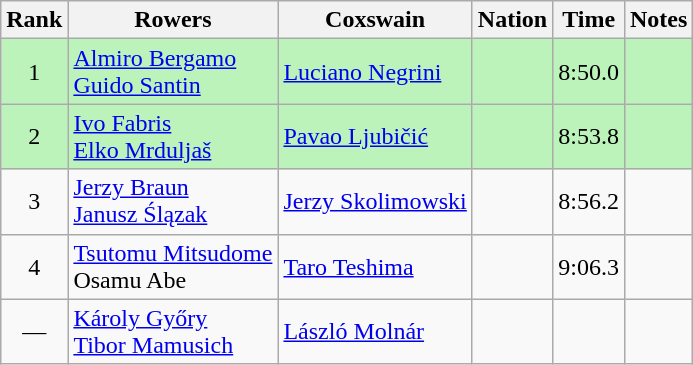<table class="wikitable sortable" style="text-align:center">
<tr>
<th>Rank</th>
<th>Rowers</th>
<th>Coxswain</th>
<th>Nation</th>
<th>Time</th>
<th>Notes</th>
</tr>
<tr bgcolor=bbf3bb>
<td>1</td>
<td align=left><a href='#'>Almiro Bergamo</a><br><a href='#'>Guido Santin</a></td>
<td align=left><a href='#'>Luciano Negrini</a></td>
<td align=left></td>
<td>8:50.0</td>
<td></td>
</tr>
<tr bgcolor=bbf3bb>
<td>2</td>
<td align=left><a href='#'>Ivo Fabris</a><br><a href='#'>Elko Mrduljaš</a></td>
<td align=left><a href='#'>Pavao Ljubičić</a></td>
<td align=left></td>
<td>8:53.8</td>
<td></td>
</tr>
<tr>
<td>3</td>
<td align=left><a href='#'>Jerzy Braun</a><br><a href='#'>Janusz Ślązak</a></td>
<td align=left><a href='#'>Jerzy Skolimowski</a></td>
<td align=left></td>
<td>8:56.2</td>
<td></td>
</tr>
<tr>
<td>4</td>
<td align=left><a href='#'>Tsutomu Mitsudome</a><br>Osamu Abe</td>
<td align=left><a href='#'>Taro Teshima</a></td>
<td align=left></td>
<td>9:06.3</td>
<td></td>
</tr>
<tr>
<td data-sort-value=5>—</td>
<td align=left><a href='#'>Károly Győry</a><br><a href='#'>Tibor Mamusich</a></td>
<td align=left><a href='#'>László Molnár</a></td>
<td align=left></td>
<td data-sort-value=9:99.9></td>
<td></td>
</tr>
</table>
